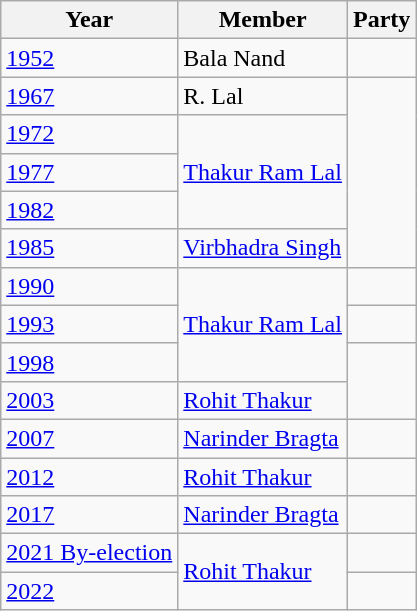<table class="wikitable sortable">
<tr>
<th>Year</th>
<th>Member</th>
<th colspan="2">Party</th>
</tr>
<tr>
<td><a href='#'>1952</a></td>
<td>Bala Nand</td>
<td></td>
</tr>
<tr>
<td><a href='#'>1967</a></td>
<td>R. Lal</td>
</tr>
<tr>
<td><a href='#'>1972</a></td>
<td rowspan=3><a href='#'>Thakur Ram Lal</a></td>
</tr>
<tr>
<td><a href='#'>1977</a></td>
</tr>
<tr>
<td><a href='#'>1982</a></td>
</tr>
<tr>
<td><a href='#'>1985</a></td>
<td><a href='#'>Virbhadra Singh</a></td>
</tr>
<tr>
<td><a href='#'>1990</a></td>
<td rowspan=3><a href='#'>Thakur Ram Lal</a></td>
<td></td>
</tr>
<tr>
<td><a href='#'>1993</a></td>
<td></td>
</tr>
<tr>
<td><a href='#'>1998</a></td>
</tr>
<tr>
<td><a href='#'>2003</a></td>
<td><a href='#'>Rohit Thakur</a></td>
</tr>
<tr>
<td><a href='#'>2007</a></td>
<td><a href='#'>Narinder Bragta</a></td>
<td></td>
</tr>
<tr>
<td><a href='#'>2012</a></td>
<td><a href='#'>Rohit Thakur</a></td>
<td></td>
</tr>
<tr>
<td><a href='#'>2017</a></td>
<td><a href='#'>Narinder Bragta</a></td>
<td></td>
</tr>
<tr>
<td><a href='#'>2021 By-election</a></td>
<td rowspan=2><a href='#'>Rohit Thakur</a></td>
<td></td>
</tr>
<tr>
<td><a href='#'>2022</a></td>
</tr>
</table>
